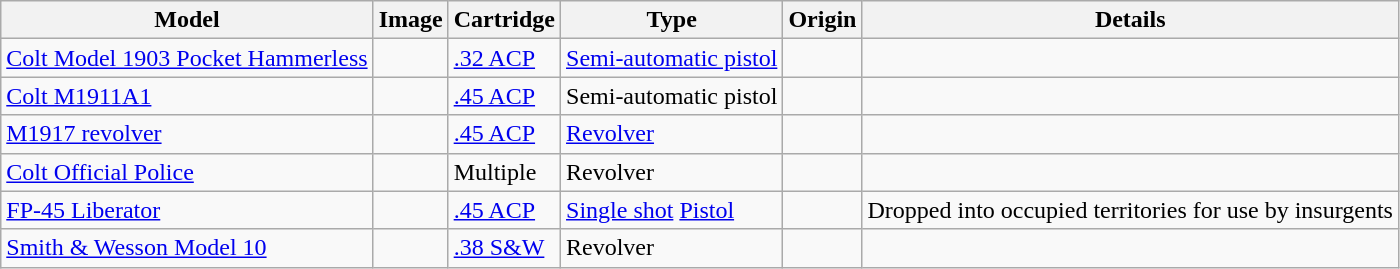<table class="wikitable">
<tr>
<th>Model</th>
<th>Image</th>
<th>Cartridge</th>
<th>Type</th>
<th>Origin</th>
<th>Details</th>
</tr>
<tr>
<td><a href='#'>Colt Model 1903 Pocket Hammerless</a></td>
<td></td>
<td><a href='#'>.32 ACP</a></td>
<td><a href='#'>Semi-automatic pistol</a></td>
<td></td>
<td></td>
</tr>
<tr>
<td><a href='#'>Colt M1911A1</a></td>
<td></td>
<td><a href='#'>.45 ACP</a></td>
<td>Semi-automatic pistol</td>
<td></td>
<td></td>
</tr>
<tr>
<td><a href='#'>M1917 revolver</a></td>
<td></td>
<td><a href='#'>.45 ACP</a></td>
<td><a href='#'>Revolver</a></td>
<td></td>
<td></td>
</tr>
<tr>
<td><a href='#'>Colt Official Police</a></td>
<td></td>
<td>Multiple</td>
<td>Revolver</td>
<td></td>
<td></td>
</tr>
<tr>
<td><a href='#'>FP-45 Liberator</a></td>
<td></td>
<td><a href='#'>.45 ACP</a></td>
<td><a href='#'>Single shot</a> <a href='#'>Pistol</a></td>
<td></td>
<td>Dropped into occupied territories for use by insurgents</td>
</tr>
<tr>
<td><a href='#'>Smith & Wesson Model 10</a></td>
<td></td>
<td><a href='#'>.38 S&W</a></td>
<td>Revolver</td>
<td></td>
<td></td>
</tr>
</table>
